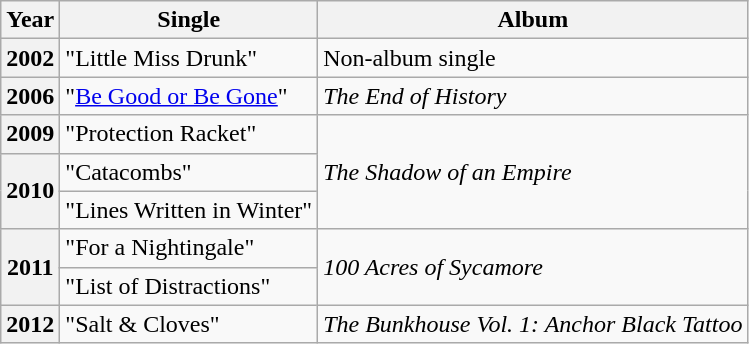<table class="wikitable plainrowheaders" style="text-align:left;">
<tr>
<th scope="col">Year</th>
<th scope="col">Single</th>
<th scope="col">Album</th>
</tr>
<tr>
<th scope="row">2002</th>
<td>"Little Miss Drunk"</td>
<td>Non-album single</td>
</tr>
<tr>
<th scope="row">2006</th>
<td>"<a href='#'>Be Good or Be Gone</a>"</td>
<td><em>The End of History</em></td>
</tr>
<tr>
<th scope="row">2009</th>
<td>"Protection Racket"</td>
<td rowspan="3"><em>The Shadow of an Empire</em></td>
</tr>
<tr>
<th scope="row" rowspan="2">2010</th>
<td>"Catacombs"</td>
</tr>
<tr>
<td>"Lines Written in Winter"</td>
</tr>
<tr>
<th scope="row" rowspan="2">2011</th>
<td>"For a Nightingale"</td>
<td rowspan="2"><em>100 Acres of Sycamore</em></td>
</tr>
<tr>
<td>"List of Distractions"</td>
</tr>
<tr>
<th scope="row">2012</th>
<td>"Salt & Cloves"</td>
<td><em>The Bunkhouse Vol. 1: Anchor Black Tattoo</em></td>
</tr>
</table>
